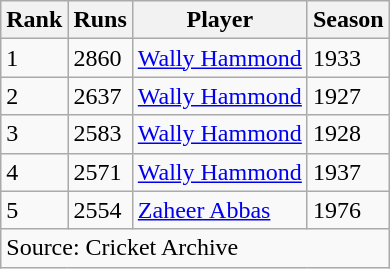<table class="wikitable">
<tr>
<th>Rank</th>
<th>Runs</th>
<th>Player</th>
<th>Season</th>
</tr>
<tr>
<td>1</td>
<td>2860</td>
<td><a href='#'>Wally Hammond</a></td>
<td>1933</td>
</tr>
<tr>
<td>2</td>
<td>2637</td>
<td><a href='#'>Wally Hammond</a></td>
<td>1927</td>
</tr>
<tr>
<td>3</td>
<td>2583</td>
<td><a href='#'>Wally Hammond</a></td>
<td>1928</td>
</tr>
<tr>
<td>4</td>
<td>2571</td>
<td><a href='#'>Wally Hammond</a></td>
<td>1937</td>
</tr>
<tr>
<td>5</td>
<td>2554</td>
<td><a href='#'>Zaheer Abbas</a></td>
<td>1976</td>
</tr>
<tr>
<td colspan="4">Source: Cricket Archive</td>
</tr>
</table>
